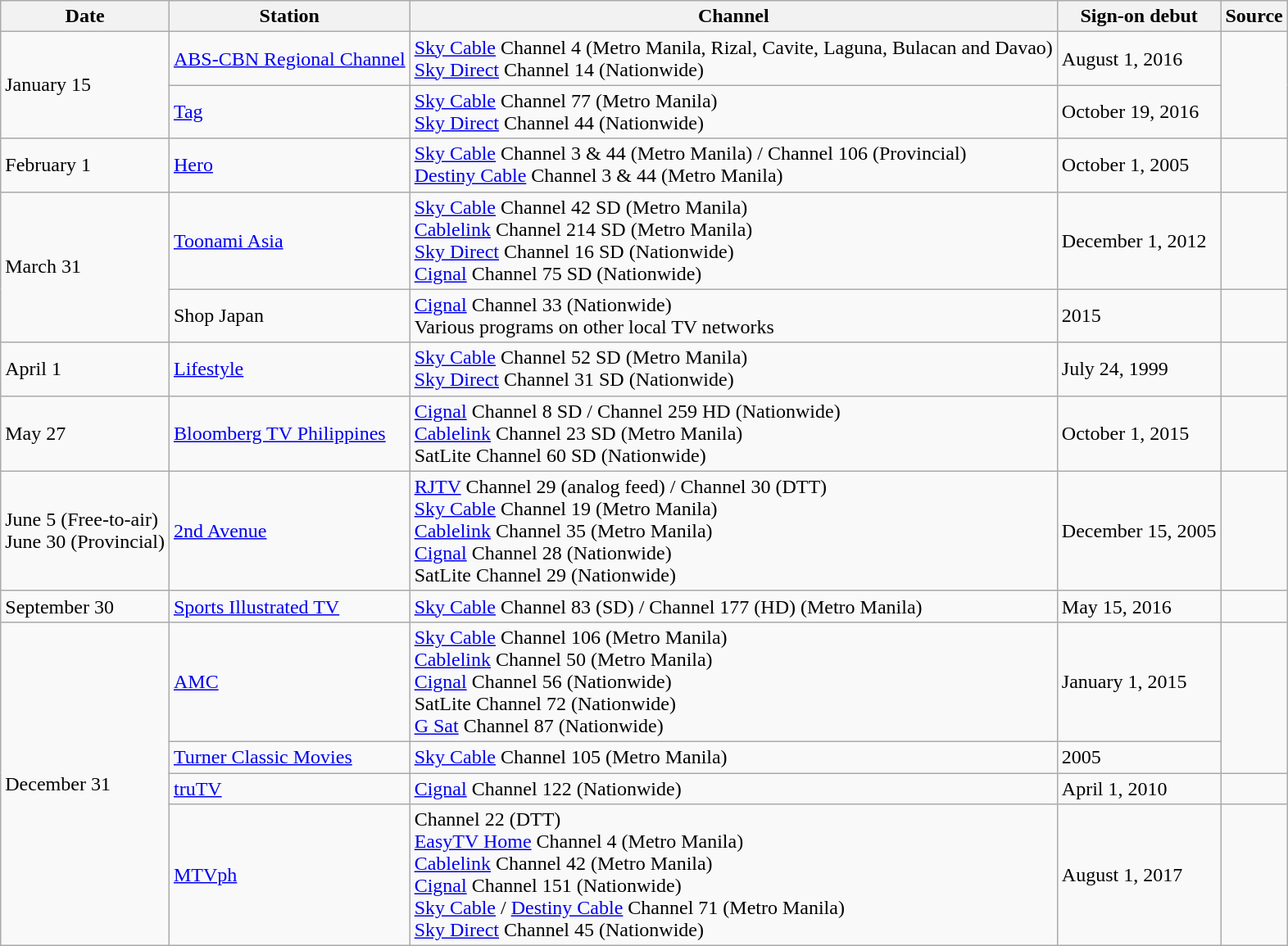<table class="wikitable">
<tr>
<th>Date</th>
<th>Station</th>
<th>Channel</th>
<th>Sign-on debut</th>
<th>Source</th>
</tr>
<tr>
<td rowspan=2>January 15</td>
<td><a href='#'>ABS-CBN Regional Channel</a></td>
<td><a href='#'>Sky Cable</a> Channel 4 (Metro Manila, Rizal, Cavite, Laguna, Bulacan and Davao)<br><a href='#'>Sky Direct</a> Channel 14 (Nationwide)</td>
<td>August 1, 2016</td>
<td rowspan=2></td>
</tr>
<tr>
<td><a href='#'>Tag</a></td>
<td><a href='#'>Sky Cable</a> Channel 77 (Metro Manila)<br><a href='#'>Sky Direct</a> Channel 44 (Nationwide)</td>
<td>October 19, 2016</td>
</tr>
<tr>
<td>February 1</td>
<td><a href='#'>Hero</a></td>
<td><a href='#'>Sky Cable</a> Channel 3 & 44 (Metro Manila) / Channel 106 (Provincial)<br><a href='#'>Destiny Cable</a> Channel 3 & 44 (Metro Manila)</td>
<td>October 1, 2005</td>
<td></td>
</tr>
<tr>
<td rowspan=2>March 31</td>
<td><a href='#'>Toonami Asia</a></td>
<td><a href='#'>Sky Cable</a> Channel 42 SD (Metro Manila)<br><a href='#'>Cablelink</a> Channel 214 SD (Metro Manila)<br><a href='#'>Sky Direct</a> Channel 16 SD (Nationwide)<br><a href='#'>Cignal</a> Channel 75 SD (Nationwide)</td>
<td>December 1, 2012</td>
<td></td>
</tr>
<tr>
<td>Shop Japan</td>
<td><a href='#'>Cignal</a> Channel 33 (Nationwide)<br>Various programs on other local TV networks</td>
<td>2015</td>
<td></td>
</tr>
<tr>
<td>April 1</td>
<td><a href='#'>Lifestyle</a></td>
<td><a href='#'>Sky Cable</a> Channel 52 SD (Metro Manila)<br><a href='#'>Sky Direct</a> Channel 31 SD (Nationwide)</td>
<td>July 24, 1999</td>
<td></td>
</tr>
<tr>
<td>May 27</td>
<td><a href='#'>Bloomberg TV Philippines</a></td>
<td><a href='#'>Cignal</a> Channel 8 SD / Channel 259 HD (Nationwide)<br><a href='#'>Cablelink</a> Channel 23 SD (Metro Manila)<br>SatLite Channel 60 SD (Nationwide)</td>
<td>October 1, 2015</td>
<td></td>
</tr>
<tr>
<td>June 5 (Free-to-air) <br> June 30 (Provincial)</td>
<td><a href='#'>2nd Avenue</a></td>
<td><a href='#'>RJTV</a> Channel 29 (analog feed) / Channel 30 (DTT)<br><a href='#'>Sky Cable</a> Channel 19 (Metro Manila)<br><a href='#'>Cablelink</a> Channel 35 (Metro Manila)<br><a href='#'>Cignal</a> Channel 28 (Nationwide)<br>SatLite Channel 29 (Nationwide)</td>
<td>December 15, 2005</td>
<td></td>
</tr>
<tr>
<td>September 30</td>
<td><a href='#'>Sports Illustrated TV</a></td>
<td><a href='#'>Sky Cable</a> Channel 83 (SD) / Channel 177 (HD) (Metro Manila)</td>
<td>May 15, 2016</td>
<td></td>
</tr>
<tr>
<td rowspan=4>December 31</td>
<td><a href='#'>AMC</a></td>
<td><a href='#'>Sky Cable</a> Channel 106 (Metro Manila)<br><a href='#'>Cablelink</a> Channel 50 (Metro Manila)<br><a href='#'>Cignal</a> Channel 56 (Nationwide)<br>SatLite Channel 72 (Nationwide)<br><a href='#'>G Sat</a> Channel 87 (Nationwide)</td>
<td>January 1, 2015</td>
<td rowspan=2></td>
</tr>
<tr>
<td><a href='#'>Turner Classic Movies</a></td>
<td><a href='#'>Sky Cable</a> Channel 105 (Metro Manila)</td>
<td>2005</td>
</tr>
<tr>
<td><a href='#'>truTV</a></td>
<td><a href='#'>Cignal</a> Channel 122 (Nationwide)</td>
<td>April 1, 2010</td>
<td></td>
</tr>
<tr>
<td><a href='#'>MTVph</a></td>
<td>Channel 22 (DTT)<br><a href='#'>EasyTV Home</a> Channel 4 (Metro Manila)<br><a href='#'>Cablelink</a> Channel 42 (Metro Manila)<br><a href='#'>Cignal</a> Channel 151 (Nationwide)<br><a href='#'>Sky Cable</a> / <a href='#'>Destiny Cable</a> Channel 71 (Metro Manila)<br><a href='#'>Sky Direct</a> Channel 45 (Nationwide)</td>
<td>August 1, 2017</td>
<td></td>
</tr>
</table>
